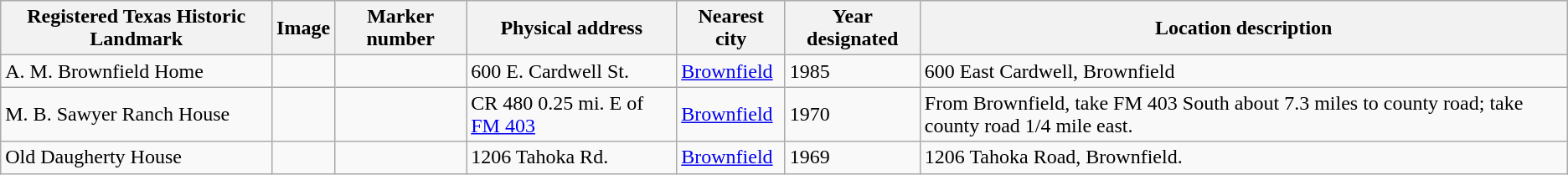<table class="wikitable sortable">
<tr>
<th>Registered Texas Historic Landmark</th>
<th>Image</th>
<th>Marker number</th>
<th>Physical address</th>
<th>Nearest city</th>
<th>Year designated</th>
<th>Location description</th>
</tr>
<tr>
<td>A. M. Brownfield Home</td>
<td></td>
<td></td>
<td>600 E. Cardwell St.<br></td>
<td><a href='#'>Brownfield</a></td>
<td>1985</td>
<td>600 East Cardwell, Brownfield</td>
</tr>
<tr>
<td>M. B. Sawyer Ranch House</td>
<td></td>
<td></td>
<td>CR 480 0.25 mi. E of <a href='#'>FM 403</a><br></td>
<td><a href='#'>Brownfield</a></td>
<td>1970</td>
<td>From Brownfield, take FM 403 South about 7.3 miles to county road; take county road 1/4 mile east.</td>
</tr>
<tr>
<td>Old Daugherty House</td>
<td></td>
<td></td>
<td>1206 Tahoka Rd.<br></td>
<td><a href='#'>Brownfield</a></td>
<td>1969</td>
<td>1206 Tahoka Road, Brownfield.</td>
</tr>
</table>
